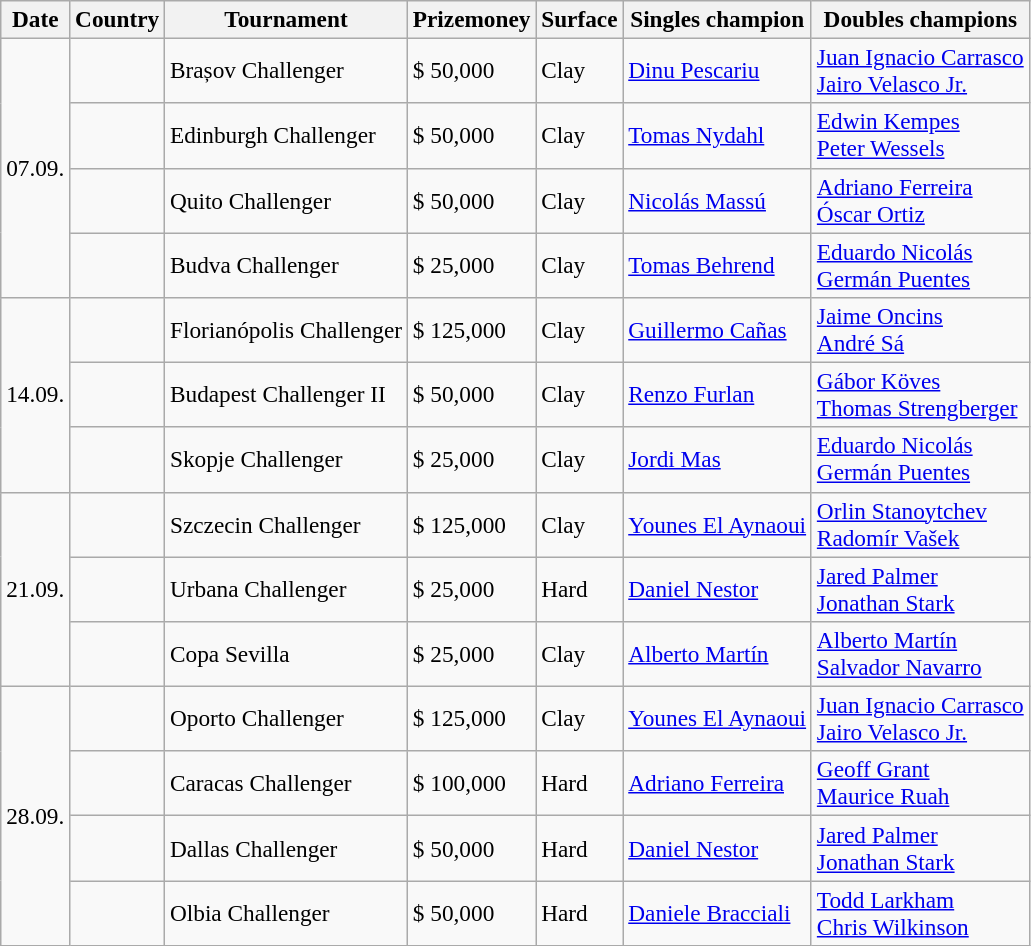<table class="sortable wikitable" style=font-size:97%>
<tr>
<th>Date</th>
<th>Country</th>
<th>Tournament</th>
<th>Prizemoney</th>
<th>Surface</th>
<th>Singles champion</th>
<th>Doubles champions</th>
</tr>
<tr>
<td rowspan="4">07.09.</td>
<td></td>
<td>Brașov Challenger</td>
<td>$ 50,000</td>
<td>Clay</td>
<td> <a href='#'>Dinu Pescariu</a></td>
<td> <a href='#'>Juan Ignacio Carrasco</a><br>  <a href='#'>Jairo Velasco Jr.</a></td>
</tr>
<tr>
<td></td>
<td>Edinburgh Challenger</td>
<td>$ 50,000</td>
<td>Clay</td>
<td> <a href='#'>Tomas Nydahl</a></td>
<td> <a href='#'>Edwin Kempes</a><br> <a href='#'>Peter Wessels</a></td>
</tr>
<tr>
<td></td>
<td>Quito Challenger</td>
<td>$ 50,000</td>
<td>Clay</td>
<td> <a href='#'>Nicolás Massú</a></td>
<td> <a href='#'>Adriano Ferreira</a> <br>  <a href='#'>Óscar Ortiz</a></td>
</tr>
<tr>
<td></td>
<td>Budva Challenger</td>
<td>$ 25,000</td>
<td>Clay</td>
<td> <a href='#'>Tomas Behrend</a></td>
<td> <a href='#'>Eduardo Nicolás</a><br> <a href='#'>Germán Puentes</a></td>
</tr>
<tr>
<td rowspan="3">14.09.</td>
<td></td>
<td>Florianópolis Challenger</td>
<td>$ 125,000</td>
<td>Clay</td>
<td> <a href='#'>Guillermo Cañas</a></td>
<td> <a href='#'>Jaime Oncins</a><br> <a href='#'>André Sá</a></td>
</tr>
<tr>
<td></td>
<td>Budapest Challenger II</td>
<td>$ 50,000</td>
<td>Clay</td>
<td> <a href='#'>Renzo Furlan</a></td>
<td> <a href='#'>Gábor Köves</a><br> <a href='#'>Thomas Strengberger</a></td>
</tr>
<tr>
<td></td>
<td>Skopje Challenger</td>
<td>$ 25,000</td>
<td>Clay</td>
<td> <a href='#'>Jordi Mas</a></td>
<td> <a href='#'>Eduardo Nicolás</a><br> <a href='#'>Germán Puentes</a></td>
</tr>
<tr>
<td rowspan="3">21.09.</td>
<td></td>
<td>Szczecin Challenger</td>
<td>$ 125,000</td>
<td>Clay</td>
<td> <a href='#'>Younes El Aynaoui</a></td>
<td> <a href='#'>Orlin Stanoytchev</a><br> <a href='#'>Radomír Vašek</a></td>
</tr>
<tr>
<td></td>
<td>Urbana Challenger</td>
<td>$ 25,000</td>
<td>Hard</td>
<td> <a href='#'>Daniel Nestor</a></td>
<td> <a href='#'>Jared Palmer</a><br> <a href='#'>Jonathan Stark</a></td>
</tr>
<tr>
<td></td>
<td>Copa Sevilla</td>
<td>$ 25,000</td>
<td>Clay</td>
<td> <a href='#'>Alberto Martín</a></td>
<td> <a href='#'>Alberto Martín</a><br> <a href='#'>Salvador Navarro</a></td>
</tr>
<tr>
<td rowspan="4">28.09.</td>
<td></td>
<td>Oporto Challenger</td>
<td>$ 125,000</td>
<td>Clay</td>
<td> <a href='#'>Younes El Aynaoui</a></td>
<td> <a href='#'>Juan Ignacio Carrasco</a><br> <a href='#'>Jairo Velasco Jr.</a></td>
</tr>
<tr>
<td></td>
<td>Caracas Challenger</td>
<td>$ 100,000</td>
<td>Hard</td>
<td> <a href='#'>Adriano Ferreira</a></td>
<td> <a href='#'>Geoff Grant</a><br> <a href='#'>Maurice Ruah</a></td>
</tr>
<tr>
<td></td>
<td>Dallas Challenger</td>
<td>$ 50,000</td>
<td>Hard</td>
<td> <a href='#'>Daniel Nestor</a></td>
<td> <a href='#'>Jared Palmer</a> <br>  <a href='#'>Jonathan Stark</a></td>
</tr>
<tr>
<td></td>
<td>Olbia Challenger</td>
<td>$ 50,000</td>
<td>Hard</td>
<td> <a href='#'>Daniele Bracciali</a></td>
<td> <a href='#'>Todd Larkham</a><br> <a href='#'>Chris Wilkinson</a></td>
</tr>
</table>
